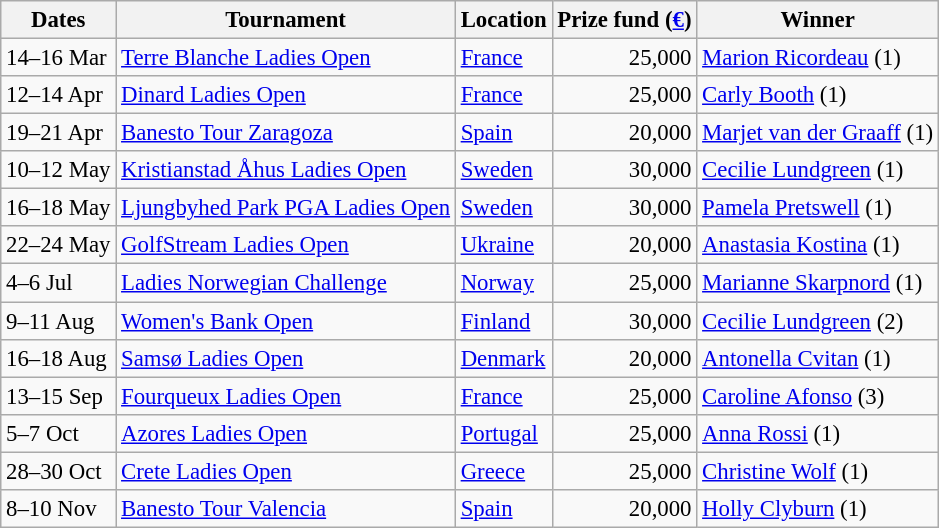<table class="wikitable" style="font-size:95%;">
<tr>
<th>Dates</th>
<th>Tournament</th>
<th>Location</th>
<th>Prize fund (<a href='#'>€</a>)</th>
<th>Winner</th>
</tr>
<tr>
<td>14–16 Mar</td>
<td><a href='#'>Terre Blanche Ladies Open</a></td>
<td><a href='#'>France</a></td>
<td align=right>25,000</td>
<td> <a href='#'>Marion Ricordeau</a> (1)</td>
</tr>
<tr>
<td>12–14 Apr</td>
<td><a href='#'>Dinard Ladies Open</a></td>
<td><a href='#'>France</a></td>
<td align=right>25,000</td>
<td> <a href='#'>Carly Booth</a> (1)</td>
</tr>
<tr>
<td>19–21 Apr</td>
<td><a href='#'>Banesto Tour Zaragoza</a></td>
<td><a href='#'>Spain</a></td>
<td align=right>20,000</td>
<td> <a href='#'>Marjet van der Graaff</a> (1)</td>
</tr>
<tr>
<td>10–12 May</td>
<td><a href='#'>Kristianstad Åhus Ladies Open</a></td>
<td><a href='#'>Sweden</a></td>
<td align=right>30,000</td>
<td> <a href='#'>Cecilie Lundgreen</a> (1)</td>
</tr>
<tr>
<td>16–18 May</td>
<td><a href='#'>Ljungbyhed Park PGA Ladies Open</a></td>
<td><a href='#'>Sweden</a></td>
<td align=right>30,000</td>
<td> <a href='#'>Pamela Pretswell</a> (1)</td>
</tr>
<tr>
<td>22–24 May</td>
<td><a href='#'>GolfStream Ladies Open</a></td>
<td><a href='#'>Ukraine</a></td>
<td align=right>20,000</td>
<td> <a href='#'>Anastasia Kostina</a> (1)</td>
</tr>
<tr>
<td>4–6 Jul</td>
<td><a href='#'>Ladies Norwegian Challenge</a></td>
<td><a href='#'>Norway</a></td>
<td align=right>25,000</td>
<td> <a href='#'>Marianne Skarpnord</a> (1)</td>
</tr>
<tr>
<td>9–11 Aug</td>
<td><a href='#'>Women's Bank Open</a></td>
<td><a href='#'>Finland</a></td>
<td align=right>30,000</td>
<td> <a href='#'>Cecilie Lundgreen</a> (2)</td>
</tr>
<tr>
<td>16–18 Aug</td>
<td><a href='#'>Samsø Ladies Open</a></td>
<td><a href='#'>Denmark</a></td>
<td align=right>20,000</td>
<td> <a href='#'>Antonella Cvitan</a> (1)</td>
</tr>
<tr>
<td>13–15 Sep</td>
<td><a href='#'>Fourqueux Ladies Open</a></td>
<td><a href='#'>France</a></td>
<td align=right>25,000</td>
<td> <a href='#'>Caroline Afonso</a> (3)</td>
</tr>
<tr>
<td>5–7 Oct</td>
<td><a href='#'>Azores Ladies Open</a></td>
<td><a href='#'>Portugal</a></td>
<td align=right>25,000</td>
<td> <a href='#'>Anna Rossi</a> (1)</td>
</tr>
<tr>
<td>28–30 Oct</td>
<td><a href='#'>Crete Ladies Open</a></td>
<td><a href='#'>Greece</a></td>
<td align=right>25,000</td>
<td> <a href='#'>Christine Wolf</a> (1)</td>
</tr>
<tr>
<td>8–10 Nov</td>
<td><a href='#'>Banesto Tour Valencia</a></td>
<td><a href='#'>Spain</a></td>
<td align=right>20,000</td>
<td> <a href='#'>Holly Clyburn</a> (1)</td>
</tr>
</table>
